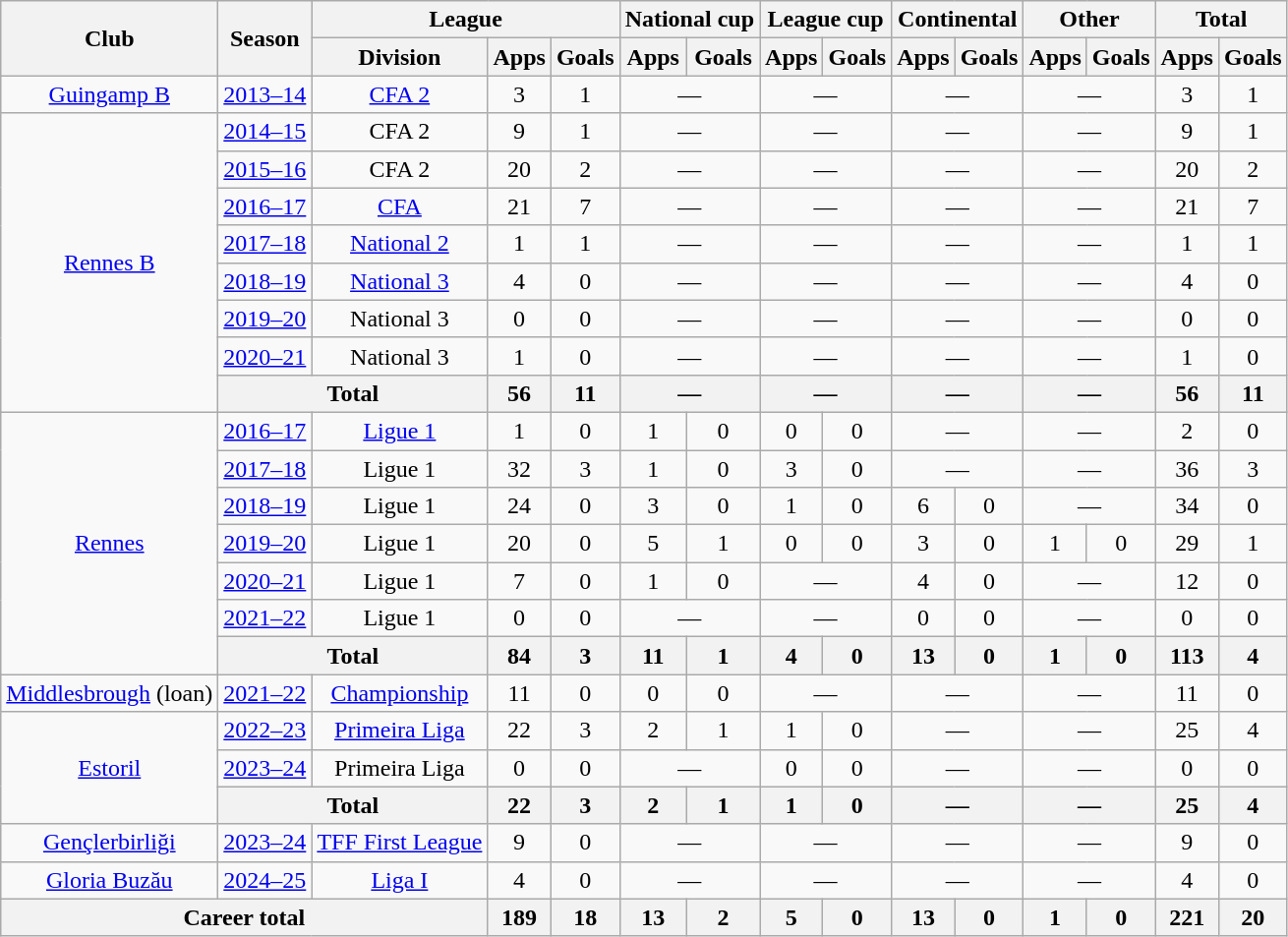<table class="wikitable" style="text-align: center;">
<tr>
<th rowspan="2">Club</th>
<th rowspan="2">Season</th>
<th colspan="3">League</th>
<th colspan="2">National cup</th>
<th colspan="2">League cup</th>
<th colspan="2">Continental</th>
<th colspan="2">Other</th>
<th colspan="2">Total</th>
</tr>
<tr>
<th>Division</th>
<th>Apps</th>
<th>Goals</th>
<th>Apps</th>
<th>Goals</th>
<th>Apps</th>
<th>Goals</th>
<th>Apps</th>
<th>Goals</th>
<th>Apps</th>
<th>Goals</th>
<th>Apps</th>
<th>Goals</th>
</tr>
<tr>
<td><a href='#'>Guingamp B</a></td>
<td><a href='#'>2013–14</a></td>
<td><a href='#'>CFA 2</a></td>
<td>3</td>
<td>1</td>
<td colspan=2>—</td>
<td colspan=2>—</td>
<td colspan="2">—</td>
<td colspan="2">—</td>
<td>3</td>
<td>1</td>
</tr>
<tr>
<td rowspan=8><a href='#'>Rennes B</a></td>
<td><a href='#'>2014–15</a></td>
<td>CFA 2</td>
<td>9</td>
<td>1</td>
<td colspan=2>—</td>
<td colspan=2>—</td>
<td colspan="2">—</td>
<td colspan="2">—</td>
<td>9</td>
<td>1</td>
</tr>
<tr>
<td><a href='#'>2015–16</a></td>
<td>CFA 2</td>
<td>20</td>
<td>2</td>
<td colspan=2>—</td>
<td colspan=2>—</td>
<td colspan="2">—</td>
<td colspan="2">—</td>
<td>20</td>
<td>2</td>
</tr>
<tr>
<td><a href='#'>2016–17</a></td>
<td><a href='#'>CFA</a></td>
<td>21</td>
<td>7</td>
<td colspan=2>—</td>
<td colspan=2>—</td>
<td colspan="2">—</td>
<td colspan="2">—</td>
<td>21</td>
<td>7</td>
</tr>
<tr>
<td><a href='#'>2017–18</a></td>
<td><a href='#'>National 2</a></td>
<td>1</td>
<td>1</td>
<td colspan=2>—</td>
<td colspan=2>—</td>
<td colspan="2">—</td>
<td colspan="2">—</td>
<td>1</td>
<td>1</td>
</tr>
<tr>
<td><a href='#'>2018–19</a></td>
<td><a href='#'>National 3</a></td>
<td>4</td>
<td>0</td>
<td colspan=2>—</td>
<td colspan=2>—</td>
<td colspan="2">—</td>
<td colspan="2">—</td>
<td>4</td>
<td>0</td>
</tr>
<tr>
<td><a href='#'>2019–20</a></td>
<td>National 3</td>
<td>0</td>
<td>0</td>
<td colspan=2>—</td>
<td colspan=2>—</td>
<td colspan="2">—</td>
<td colspan="2">—</td>
<td>0</td>
<td>0</td>
</tr>
<tr>
<td><a href='#'>2020–21</a></td>
<td>National 3</td>
<td>1</td>
<td>0</td>
<td colspan=2>—</td>
<td colspan=2>—</td>
<td colspan="2">—</td>
<td colspan="2">—</td>
<td>1</td>
<td>0</td>
</tr>
<tr>
<th colspan="2">Total</th>
<th>56</th>
<th>11</th>
<th colspan=2>—</th>
<th colspan=2>—</th>
<th colspan="2">—</th>
<th colspan="2">—</th>
<th>56</th>
<th>11</th>
</tr>
<tr>
<td rowspan="7"><a href='#'>Rennes</a></td>
<td><a href='#'>2016–17</a></td>
<td><a href='#'>Ligue 1</a></td>
<td>1</td>
<td>0</td>
<td>1</td>
<td>0</td>
<td>0</td>
<td>0</td>
<td colspan="2">—</td>
<td colspan="2">—</td>
<td>2</td>
<td>0</td>
</tr>
<tr>
<td><a href='#'>2017–18</a></td>
<td>Ligue 1</td>
<td>32</td>
<td>3</td>
<td>1</td>
<td>0</td>
<td>3</td>
<td>0</td>
<td colspan="2">—</td>
<td colspan="2">—</td>
<td>36</td>
<td>3</td>
</tr>
<tr>
<td><a href='#'>2018–19</a></td>
<td>Ligue 1</td>
<td>24</td>
<td>0</td>
<td>3</td>
<td>0</td>
<td>1</td>
<td>0</td>
<td>6</td>
<td>0</td>
<td colspan="2">—</td>
<td>34</td>
<td>0</td>
</tr>
<tr>
<td><a href='#'>2019–20</a></td>
<td>Ligue 1</td>
<td>20</td>
<td>0</td>
<td>5</td>
<td>1</td>
<td>0</td>
<td>0</td>
<td>3</td>
<td>0</td>
<td>1</td>
<td>0</td>
<td>29</td>
<td>1</td>
</tr>
<tr>
<td><a href='#'>2020–21</a></td>
<td>Ligue 1</td>
<td>7</td>
<td>0</td>
<td>1</td>
<td>0</td>
<td colspan=2>—</td>
<td>4</td>
<td>0</td>
<td colspan="2">—</td>
<td>12</td>
<td>0</td>
</tr>
<tr>
<td><a href='#'>2021–22</a></td>
<td>Ligue 1</td>
<td>0</td>
<td>0</td>
<td colspan=2>—</td>
<td colspan=2>—</td>
<td>0</td>
<td>0</td>
<td colspan="2">—</td>
<td>0</td>
<td>0</td>
</tr>
<tr>
<th colspan="2">Total</th>
<th>84</th>
<th>3</th>
<th>11</th>
<th>1</th>
<th>4</th>
<th>0</th>
<th>13</th>
<th>0</th>
<th>1</th>
<th>0</th>
<th>113</th>
<th>4</th>
</tr>
<tr>
<td><a href='#'>Middlesbrough</a> (loan)</td>
<td><a href='#'>2021–22</a></td>
<td><a href='#'>Championship</a></td>
<td>11</td>
<td>0</td>
<td>0</td>
<td>0</td>
<td colspan=2>—</td>
<td colspan="2">—</td>
<td colspan="2">—</td>
<td>11</td>
<td>0</td>
</tr>
<tr>
<td rowspan="3"><a href='#'>Estoril</a></td>
<td><a href='#'>2022–23</a></td>
<td><a href='#'>Primeira Liga</a></td>
<td>22</td>
<td>3</td>
<td>2</td>
<td>1</td>
<td>1</td>
<td>0</td>
<td colspan="2">—</td>
<td colspan="2">—</td>
<td>25</td>
<td>4</td>
</tr>
<tr>
<td><a href='#'>2023–24</a></td>
<td>Primeira Liga</td>
<td>0</td>
<td>0</td>
<td colspan="2">—</td>
<td>0</td>
<td>0</td>
<td colspan="2">—</td>
<td colspan="2">—</td>
<td>0</td>
<td>0</td>
</tr>
<tr>
<th colspan="2">Total</th>
<th>22</th>
<th>3</th>
<th>2</th>
<th>1</th>
<th>1</th>
<th>0</th>
<th colspan="2">—</th>
<th colspan="2">—</th>
<th>25</th>
<th>4</th>
</tr>
<tr>
<td><a href='#'>Gençlerbirliği</a></td>
<td><a href='#'>2023–24</a></td>
<td><a href='#'>TFF First League</a></td>
<td>9</td>
<td>0</td>
<td colspan=2>—</td>
<td colspan=2>—</td>
<td colspan="2">—</td>
<td colspan="2">—</td>
<td>9</td>
<td>0</td>
</tr>
<tr>
<td><a href='#'>Gloria Buzău</a></td>
<td><a href='#'>2024–25</a></td>
<td><a href='#'>Liga I</a></td>
<td>4</td>
<td>0</td>
<td colspan=2>—</td>
<td colspan=2>—</td>
<td colspan="2">—</td>
<td colspan="2">—</td>
<td>4</td>
<td>0</td>
</tr>
<tr>
<th colspan="3">Career total</th>
<th>189</th>
<th>18</th>
<th>13</th>
<th>2</th>
<th>5</th>
<th>0</th>
<th>13</th>
<th>0</th>
<th>1</th>
<th>0</th>
<th>221</th>
<th>20</th>
</tr>
</table>
